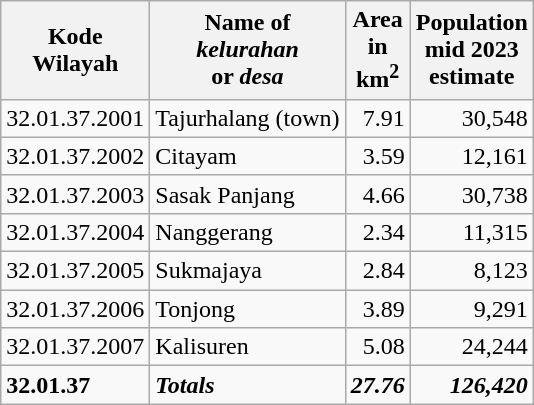<table class="wikitable">
<tr>
<th>Kode <br>Wilayah</th>
<th>Name of <br> <em>kelurahan</em><br> or <em>desa</em></th>
<th>Area <br>in <br>km<sup>2</sup></th>
<th>Population<br>mid 2023<br>estimate</th>
</tr>
<tr>
<td>32.01.37.2001</td>
<td>Tajurhalang (town)</td>
<td align="right">7.91</td>
<td align="right">30,548</td>
</tr>
<tr>
<td>32.01.37.2002</td>
<td>Citayam</td>
<td align="right">3.59</td>
<td align="right">12,161</td>
</tr>
<tr>
<td>32.01.37.2003</td>
<td>Sasak Panjang</td>
<td align="right">4.66</td>
<td align="right">30,738</td>
</tr>
<tr>
<td>32.01.37.2004</td>
<td>Nanggerang</td>
<td align="right">2.34</td>
<td align="right">11,315</td>
</tr>
<tr>
<td>32.01.37.2005</td>
<td>Sukmajaya</td>
<td align="right">2.84</td>
<td align="right">8,123</td>
</tr>
<tr>
<td>32.01.37.2006</td>
<td>Tonjong</td>
<td align="right">3.89</td>
<td align="right">9,291</td>
</tr>
<tr>
<td>32.01.37.2007</td>
<td>Kalisuren</td>
<td align="right">5.08</td>
<td align="right">24,244</td>
</tr>
<tr>
<td><strong>32.01.37</strong></td>
<td><strong><em>Totals</em></strong></td>
<td align="right"><strong><em>27.76</em></strong></td>
<td align="right"><strong><em>126,420</em></strong></td>
</tr>
</table>
